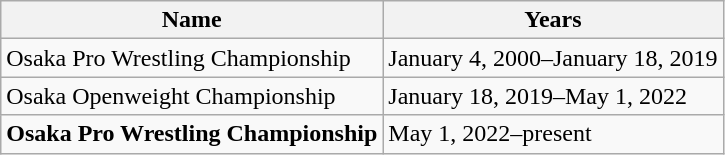<table class="wikitable">
<tr>
<th>Name</th>
<th>Years</th>
</tr>
<tr>
<td>Osaka Pro Wrestling Championship</td>
<td>January 4, 2000–January 18, 2019</td>
</tr>
<tr>
<td>Osaka Openweight Championship</td>
<td>January 18, 2019–May 1, 2022</td>
</tr>
<tr>
<td><strong>Osaka Pro Wrestling Championship</strong></td>
<td>May 1, 2022–present</td>
</tr>
</table>
